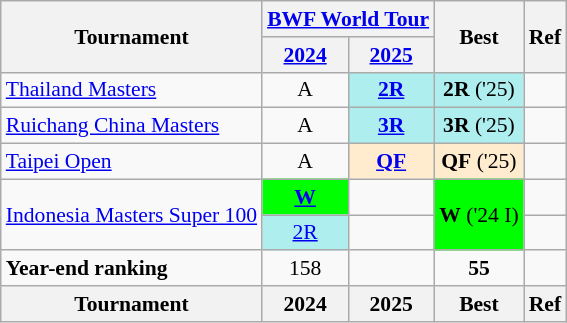<table class="wikitable" style="font-size: 90%; text-align:center">
<tr>
<th rowspan="2">Tournament</th>
<th colspan="2"><a href='#'>BWF World Tour</a></th>
<th rowspan="2">Best</th>
<th rowspan="2">Ref</th>
</tr>
<tr>
<th><a href='#'>2024</a></th>
<th><a href='#'>2025</a></th>
</tr>
<tr>
<td align=left><a href='#'>Thailand Masters</a></td>
<td>A</td>
<td bgcolor=AFEEEE><a href='#'><strong>2R</strong></a></td>
<td bgcolor=AFEEEE><strong>2R</strong> ('25)</td>
<td></td>
</tr>
<tr>
<td align=left><a href='#'>Ruichang China Masters</a></td>
<td>A</td>
<td bgcolor=AFEEEE><a href='#'><strong>3R</strong></a></td>
<td bgcolor=AFEEEE><strong>3R</strong> ('25)</td>
<td></td>
</tr>
<tr>
<td align=left><a href='#'>Taipei Open</a></td>
<td>A</td>
<td bgcolor=FFEBCD><strong><a href='#'>QF</a></strong></td>
<td bgcolor=FFEBCD><strong>QF</strong> ('25)</td>
<td></td>
</tr>
<tr>
<td rowspan="2" align=left><a href='#'>Indonesia Masters Super 100</a></td>
<td bgcolor=00FF00><strong><a href='#'>W</a></strong></td>
<td></td>
<td rowspan="2" bgcolor=00FF00><strong>W</strong> ('24 I)</td>
<td></td>
</tr>
<tr>
<td bgcolor=AFEEEE><a href='#'>2R</a></td>
<td></td>
<td></td>
</tr>
<tr>
<td align=left><strong>Year-end ranking</strong></td>
<td 2024;>158</td>
<td 2025;></td>
<td Best;><strong>55</strong></td>
<td></td>
</tr>
<tr>
<th>Tournament</th>
<th>2024</th>
<th>2025</th>
<th>Best</th>
<th>Ref</th>
</tr>
</table>
